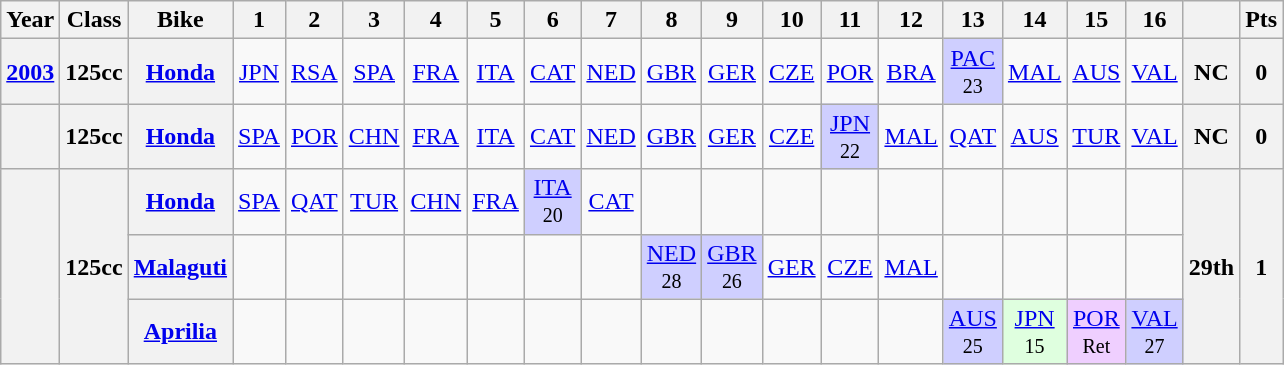<table class="wikitable" style="text-align:center">
<tr>
<th>Year</th>
<th>Class</th>
<th>Bike</th>
<th>1</th>
<th>2</th>
<th>3</th>
<th>4</th>
<th>5</th>
<th>6</th>
<th>7</th>
<th>8</th>
<th>9</th>
<th>10</th>
<th>11</th>
<th>12</th>
<th>13</th>
<th>14</th>
<th>15</th>
<th>16</th>
<th></th>
<th>Pts</th>
</tr>
<tr>
<th><a href='#'>2003</a></th>
<th>125cc</th>
<th><a href='#'>Honda</a></th>
<td><a href='#'>JPN</a></td>
<td><a href='#'>RSA</a></td>
<td><a href='#'>SPA</a></td>
<td><a href='#'>FRA</a></td>
<td><a href='#'>ITA</a></td>
<td><a href='#'>CAT</a></td>
<td><a href='#'>NED</a></td>
<td><a href='#'>GBR</a></td>
<td><a href='#'>GER</a></td>
<td><a href='#'>CZE</a></td>
<td><a href='#'>POR</a></td>
<td><a href='#'>BRA</a></td>
<td style="background:#CFCFFF;"><a href='#'>PAC</a><br><small>23</small></td>
<td><a href='#'>MAL</a></td>
<td><a href='#'>AUS</a></td>
<td><a href='#'>VAL</a></td>
<th>NC</th>
<th>0</th>
</tr>
<tr>
<th></th>
<th>125cc</th>
<th><a href='#'>Honda</a></th>
<td><a href='#'>SPA</a></td>
<td><a href='#'>POR</a></td>
<td><a href='#'>CHN</a></td>
<td><a href='#'>FRA</a></td>
<td><a href='#'>ITA</a></td>
<td><a href='#'>CAT</a></td>
<td><a href='#'>NED</a></td>
<td><a href='#'>GBR</a></td>
<td><a href='#'>GER</a></td>
<td><a href='#'>CZE</a></td>
<td style="background:#CFCFFF;"><a href='#'>JPN</a><br><small>22</small></td>
<td><a href='#'>MAL</a></td>
<td><a href='#'>QAT</a></td>
<td><a href='#'>AUS</a></td>
<td><a href='#'>TUR</a></td>
<td><a href='#'>VAL</a></td>
<th>NC</th>
<th>0</th>
</tr>
<tr>
<th rowspan=3></th>
<th rowspan=3>125cc</th>
<th><a href='#'>Honda</a></th>
<td><a href='#'>SPA</a></td>
<td><a href='#'>QAT</a></td>
<td><a href='#'>TUR</a></td>
<td><a href='#'>CHN</a></td>
<td><a href='#'>FRA</a></td>
<td style="background:#CFCFFF;"><a href='#'>ITA</a><br><small>20</small></td>
<td><a href='#'>CAT</a></td>
<td></td>
<td></td>
<td></td>
<td></td>
<td></td>
<td></td>
<td></td>
<td></td>
<td></td>
<th rowspan=3>29th</th>
<th rowspan=3>1</th>
</tr>
<tr>
<th><a href='#'>Malaguti</a></th>
<td></td>
<td></td>
<td></td>
<td></td>
<td></td>
<td></td>
<td></td>
<td style="background:#CFCFFF;"><a href='#'>NED</a><br><small>28</small></td>
<td style="background:#CFCFFF;"><a href='#'>GBR</a><br><small>26</small></td>
<td><a href='#'>GER</a></td>
<td><a href='#'>CZE</a></td>
<td><a href='#'>MAL</a></td>
<td></td>
<td></td>
<td></td>
<td></td>
</tr>
<tr>
<th><a href='#'>Aprilia</a></th>
<td></td>
<td></td>
<td></td>
<td></td>
<td></td>
<td></td>
<td></td>
<td></td>
<td></td>
<td></td>
<td></td>
<td></td>
<td style="background:#CFCFFF;"><a href='#'>AUS</a><br><small>25</small></td>
<td style="background:#dfffdf;"><a href='#'>JPN</a><br><small>15</small></td>
<td style="background:#efcfff;"><a href='#'>POR</a><br><small>Ret</small></td>
<td style="background:#CFCFFF;"><a href='#'>VAL</a><br><small>27</small></td>
</tr>
</table>
